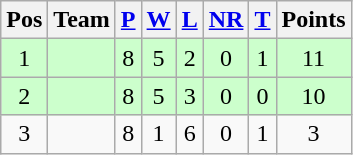<table class="wikitable">
<tr>
<th>Pos</th>
<th>Team</th>
<th><a href='#'>P</a></th>
<th><a href='#'>W</a></th>
<th><a href='#'>L</a></th>
<th><a href='#'>NR</a></th>
<th><a href='#'>T</a></th>
<th>Points</th>
</tr>
<tr align="center" bgcolor="#ccffcc">
<td>1</td>
<td align="left"></td>
<td>8</td>
<td>5</td>
<td>2</td>
<td>0</td>
<td>1</td>
<td>11</td>
</tr>
<tr align="center" bgcolor="#ccffcc">
<td>2</td>
<td align="left"></td>
<td>8</td>
<td>5</td>
<td>3</td>
<td>0</td>
<td>0</td>
<td>10</td>
</tr>
<tr align="center">
<td>3</td>
<td align="left"></td>
<td>8</td>
<td>1</td>
<td>6</td>
<td>0</td>
<td>1</td>
<td>3</td>
</tr>
</table>
